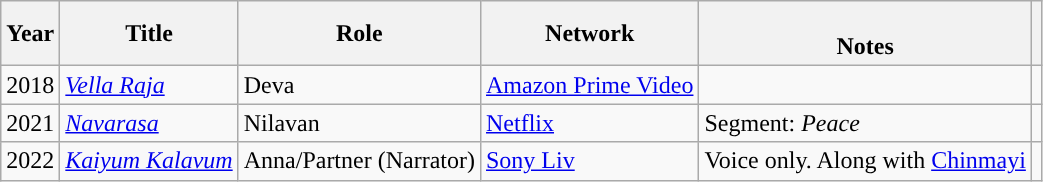<table class="wikitable plainrowheaders">
<tr>
<th>Year</th>
<th scope="col">Title</th>
<th scope="col">Role</th>
<th scope="col">Network</th>
<th scope="col" class="unsortable"><br>Notes</th>
<th scope="col" class="unsortable"></th>
</tr>
<tr>
<td>2018</td>
<td><em><a href='#'>Vella Raja</a></em></td>
<td>Deva</td>
<td><a href='#'>Amazon Prime Video</a></td>
<td></td>
<td></td>
</tr>
<tr>
<td>2021</td>
<td><em><a href='#'>Navarasa</a></em></td>
<td>Nilavan</td>
<td><a href='#'>Netflix</a></td>
<td>Segment: <em>Peace</em></td>
<td></td>
</tr>
<tr>
<td>2022</td>
<td><em><a href='#'>Kaiyum Kalavum</a></em></td>
<td>Anna/Partner (Narrator)</td>
<td><a href='#'>Sony Liv</a></td>
<td>Voice only. Along with <a href='#'>Chinmayi</a></td>
<td></td>
</tr>
</table>
